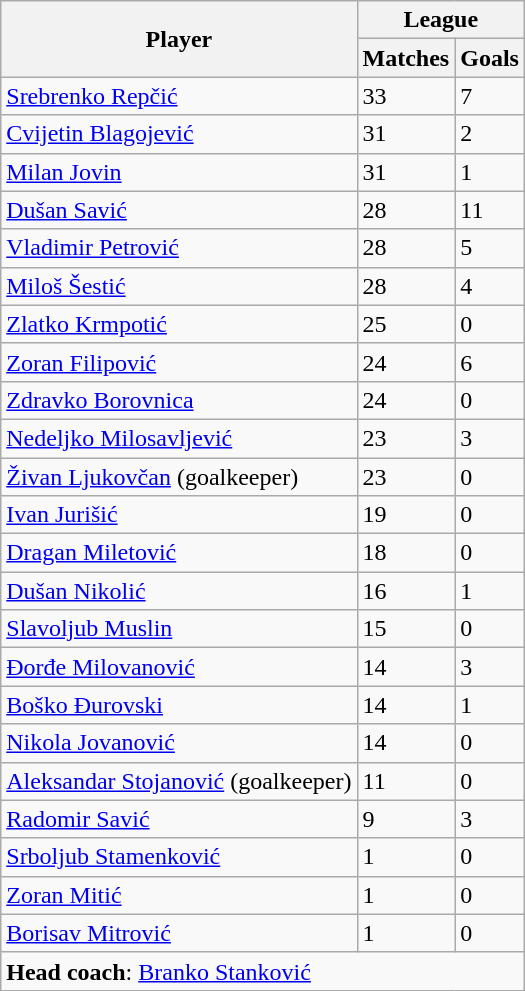<table class="wikitable sortable">
<tr>
<th rowspan=2>Player</th>
<th colspan=2>League</th>
</tr>
<tr>
<th>Matches</th>
<th>Goals</th>
</tr>
<tr>
<td> <a href='#'>Srebrenko Repčić</a></td>
<td>33</td>
<td>7</td>
</tr>
<tr>
<td> <a href='#'>Cvijetin Blagojević</a></td>
<td>31</td>
<td>2</td>
</tr>
<tr>
<td> <a href='#'>Milan Jovin</a></td>
<td>31</td>
<td>1</td>
</tr>
<tr>
<td> <a href='#'>Dušan Savić</a></td>
<td>28</td>
<td>11</td>
</tr>
<tr>
<td> <a href='#'>Vladimir Petrović</a></td>
<td>28</td>
<td>5</td>
</tr>
<tr>
<td> <a href='#'>Miloš Šestić</a></td>
<td>28</td>
<td>4</td>
</tr>
<tr>
<td> <a href='#'>Zlatko Krmpotić</a></td>
<td>25</td>
<td>0</td>
</tr>
<tr>
<td> <a href='#'>Zoran Filipović</a></td>
<td>24</td>
<td>6</td>
</tr>
<tr>
<td> <a href='#'>Zdravko Borovnica</a></td>
<td>24</td>
<td>0</td>
</tr>
<tr>
<td> <a href='#'>Nedeljko Milosavljević</a></td>
<td>23</td>
<td>3</td>
</tr>
<tr>
<td> <a href='#'>Živan Ljukovčan</a> (goalkeeper)</td>
<td>23</td>
<td>0</td>
</tr>
<tr>
<td> <a href='#'>Ivan Jurišić</a></td>
<td>19</td>
<td>0</td>
</tr>
<tr>
<td> <a href='#'>Dragan Miletović</a></td>
<td>18</td>
<td>0</td>
</tr>
<tr>
<td> <a href='#'>Dušan Nikolić</a></td>
<td>16</td>
<td>1</td>
</tr>
<tr>
<td> <a href='#'>Slavoljub Muslin</a></td>
<td>15</td>
<td>0</td>
</tr>
<tr>
<td> <a href='#'>Đorđe Milovanović</a></td>
<td>14</td>
<td>3</td>
</tr>
<tr>
<td> <a href='#'>Boško Đurovski</a></td>
<td>14</td>
<td>1</td>
</tr>
<tr>
<td> <a href='#'>Nikola Jovanović</a></td>
<td>14</td>
<td>0</td>
</tr>
<tr>
<td> <a href='#'>Aleksandar Stojanović</a> (goalkeeper)</td>
<td>11</td>
<td>0</td>
</tr>
<tr>
<td> <a href='#'>Radomir Savić</a></td>
<td>9</td>
<td>3</td>
</tr>
<tr>
<td> <a href='#'>Srboljub Stamenković</a></td>
<td>1</td>
<td>0</td>
</tr>
<tr>
<td> <a href='#'>Zoran Mitić</a></td>
<td>1</td>
<td>0</td>
</tr>
<tr>
<td> <a href='#'>Borisav Mitrović</a></td>
<td>1</td>
<td>0</td>
</tr>
<tr class="sortbottom">
<td colspan=3><strong>Head coach</strong>: <a href='#'>Branko Stanković</a></td>
</tr>
</table>
